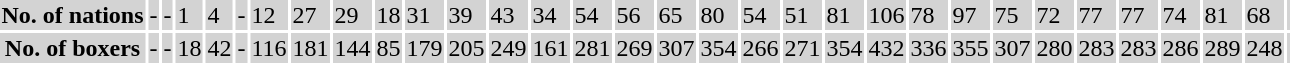<table>
<tr>
</tr>
<tr>
</tr>
<tr>
</tr>
<tr>
</tr>
<tr>
</tr>
<tr>
</tr>
<tr>
</tr>
<tr>
</tr>
<tr>
</tr>
<tr>
</tr>
<tr>
</tr>
<tr>
</tr>
<tr>
</tr>
<tr>
</tr>
<tr>
</tr>
<tr>
</tr>
<tr>
</tr>
<tr>
</tr>
<tr>
</tr>
<tr>
</tr>
<tr>
</tr>
<tr>
</tr>
<tr>
</tr>
<tr>
</tr>
<tr>
</tr>
<tr>
</tr>
<tr>
</tr>
<tr>
</tr>
<tr>
</tr>
<tr>
</tr>
<tr>
</tr>
<tr>
</tr>
<tr>
</tr>
<tr>
</tr>
<tr>
</tr>
<tr>
</tr>
<tr>
</tr>
<tr>
</tr>
<tr>
</tr>
<tr>
</tr>
<tr>
</tr>
<tr>
</tr>
<tr>
</tr>
<tr>
</tr>
<tr>
</tr>
<tr>
</tr>
<tr>
</tr>
<tr>
</tr>
<tr>
</tr>
<tr>
</tr>
<tr>
</tr>
<tr>
</tr>
<tr>
</tr>
<tr>
</tr>
<tr>
</tr>
<tr>
</tr>
<tr>
</tr>
<tr>
</tr>
<tr>
</tr>
<tr>
</tr>
<tr>
</tr>
<tr>
</tr>
<tr>
</tr>
<tr>
</tr>
<tr>
</tr>
<tr>
</tr>
<tr>
</tr>
<tr>
</tr>
<tr>
</tr>
<tr>
</tr>
<tr>
</tr>
<tr>
</tr>
<tr>
</tr>
<tr>
</tr>
<tr>
</tr>
<tr>
</tr>
<tr>
</tr>
<tr>
</tr>
<tr>
</tr>
<tr>
</tr>
<tr>
</tr>
<tr>
</tr>
<tr>
</tr>
<tr>
</tr>
<tr>
</tr>
<tr>
</tr>
<tr>
</tr>
<tr>
</tr>
<tr>
</tr>
<tr>
</tr>
<tr>
</tr>
<tr>
</tr>
<tr>
</tr>
<tr>
</tr>
<tr>
</tr>
<tr>
</tr>
<tr>
</tr>
<tr>
</tr>
<tr>
</tr>
<tr>
</tr>
<tr>
</tr>
<tr>
</tr>
<tr>
</tr>
<tr>
</tr>
<tr>
</tr>
<tr>
</tr>
<tr>
</tr>
<tr>
</tr>
<tr>
</tr>
<tr>
</tr>
<tr>
</tr>
<tr>
</tr>
<tr>
</tr>
<tr>
</tr>
<tr>
</tr>
<tr>
</tr>
<tr>
</tr>
<tr>
</tr>
<tr>
</tr>
<tr>
</tr>
<tr>
</tr>
<tr>
</tr>
<tr>
</tr>
<tr>
</tr>
<tr>
</tr>
<tr>
</tr>
<tr>
</tr>
<tr>
</tr>
<tr>
</tr>
<tr>
</tr>
<tr>
</tr>
<tr>
</tr>
<tr>
</tr>
<tr>
</tr>
<tr>
</tr>
<tr>
</tr>
<tr>
</tr>
<tr>
</tr>
<tr>
</tr>
<tr>
</tr>
<tr>
</tr>
<tr>
</tr>
<tr>
</tr>
<tr>
</tr>
<tr>
</tr>
<tr>
</tr>
<tr>
</tr>
<tr>
</tr>
<tr>
</tr>
<tr>
</tr>
<tr>
</tr>
<tr>
</tr>
<tr>
</tr>
<tr>
</tr>
<tr>
</tr>
<tr>
</tr>
<tr>
</tr>
<tr>
</tr>
<tr>
</tr>
<tr>
</tr>
<tr>
</tr>
<tr>
</tr>
<tr>
</tr>
<tr>
</tr>
<tr>
</tr>
<tr>
</tr>
<tr>
</tr>
<tr>
</tr>
<tr>
</tr>
<tr>
</tr>
<tr>
</tr>
<tr>
</tr>
<tr>
</tr>
<tr>
</tr>
<tr>
</tr>
<tr>
</tr>
<tr>
</tr>
<tr>
</tr>
<tr>
</tr>
<tr>
</tr>
<tr>
</tr>
<tr style="background:lightgray;">
<th scope="row"><strong>No. of nations</strong></th>
<td>-</td>
<td>-</td>
<td>1</td>
<td>4</td>
<td>-</td>
<td>12</td>
<td>27</td>
<td>29</td>
<td>18</td>
<td>31</td>
<td>39</td>
<td>43</td>
<td>34</td>
<td>54</td>
<td>56</td>
<td>65</td>
<td>80</td>
<td>54</td>
<td>51</td>
<td>81</td>
<td>106</td>
<td>78</td>
<td>97</td>
<td>75</td>
<td>72</td>
<td>77</td>
<td>77</td>
<td>74</td>
<td>81</td>
<td>68</td>
<td></td>
</tr>
<tr style="background:lightgray;">
<th scope="row"><strong>No. of boxers</strong></th>
<td>-</td>
<td>-</td>
<td>18</td>
<td>42</td>
<td>-</td>
<td>116</td>
<td>181</td>
<td>144</td>
<td>85</td>
<td>179</td>
<td>205</td>
<td>249</td>
<td>161</td>
<td>281</td>
<td>269</td>
<td>307</td>
<td>354</td>
<td>266</td>
<td>271</td>
<td>354</td>
<td>432</td>
<td>336</td>
<td>355</td>
<td>307</td>
<td>280</td>
<td>283</td>
<td>283</td>
<td>286</td>
<td>289</td>
<td>248</td>
<td></td>
</tr>
<tr style="background:#efefef;">
</tr>
</table>
